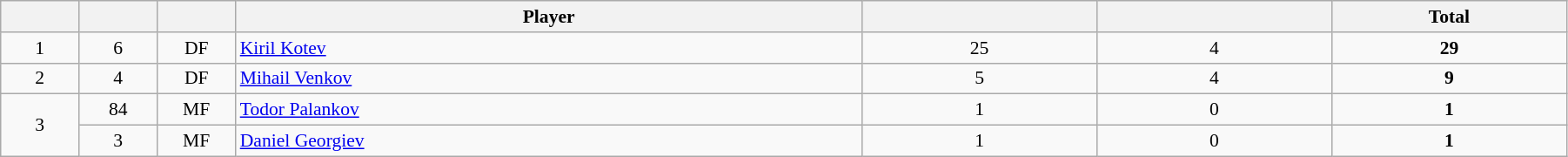<table class="wikitable"  style="text-align:center; font-size:90%; width:95%;">
<tr>
<th style="width:5%;"></th>
<th style="width:5%;"></th>
<th style="width:5%;"></th>
<th>Player</th>
<th style="width:15%;"></th>
<th style="width:15%;"></th>
<th style="width:15%;">Total</th>
</tr>
<tr>
<td>1</td>
<td>6</td>
<td>DF</td>
<td style="text-align:left;"> <a href='#'>Kiril Kotev</a></td>
<td>25</td>
<td>4</td>
<td><strong>29</strong></td>
</tr>
<tr>
<td>2</td>
<td>4</td>
<td>DF</td>
<td style="text-align:left;"> <a href='#'>Mihail Venkov</a></td>
<td>5</td>
<td>4</td>
<td><strong>9</strong></td>
</tr>
<tr>
<td rowspan=2>3</td>
<td>84</td>
<td>MF</td>
<td style="text-align:left;"> <a href='#'>Todor Palankov</a></td>
<td>1</td>
<td>0</td>
<td><strong>1</strong></td>
</tr>
<tr>
<td>3</td>
<td>MF</td>
<td style="text-align:left;"> <a href='#'>Daniel Georgiev</a></td>
<td>1</td>
<td>0</td>
<td><strong>1</strong></td>
</tr>
</table>
